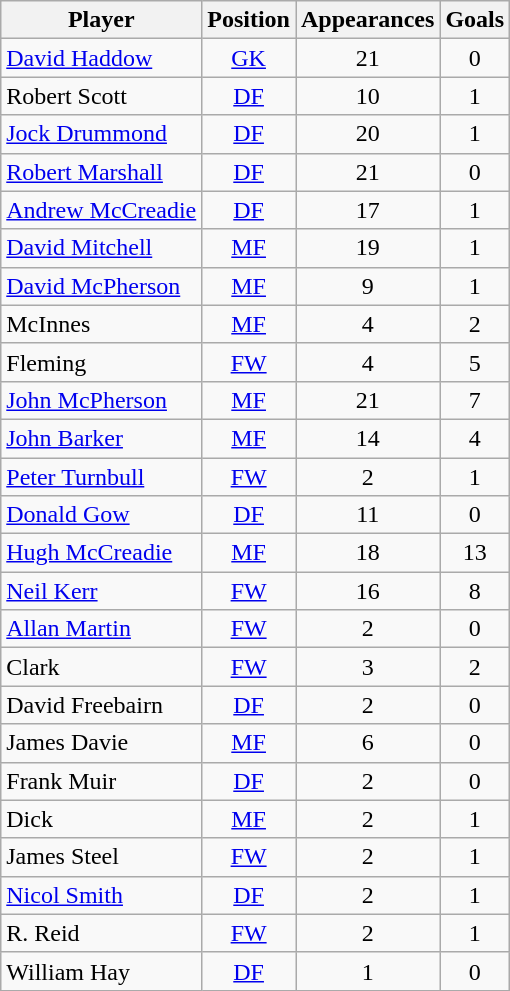<table class="wikitable sortable" style="text-align: center;">
<tr>
<th>Player</th>
<th>Position</th>
<th>Appearances</th>
<th>Goals</th>
</tr>
<tr>
<td align="left"> <a href='#'>David Haddow</a></td>
<td><a href='#'>GK</a></td>
<td>21</td>
<td>0</td>
</tr>
<tr>
<td align="left"> Robert Scott</td>
<td><a href='#'>DF</a></td>
<td>10</td>
<td>1</td>
</tr>
<tr>
<td align="left"> <a href='#'>Jock Drummond</a></td>
<td><a href='#'>DF</a></td>
<td>20</td>
<td>1</td>
</tr>
<tr>
<td align="left"> <a href='#'>Robert Marshall</a></td>
<td><a href='#'>DF</a></td>
<td>21</td>
<td>0</td>
</tr>
<tr>
<td align="left"> <a href='#'>Andrew McCreadie</a></td>
<td><a href='#'>DF</a></td>
<td>17</td>
<td>1</td>
</tr>
<tr>
<td align="left"> <a href='#'>David Mitchell</a></td>
<td><a href='#'>MF</a></td>
<td>19</td>
<td>1</td>
</tr>
<tr>
<td align="left"> <a href='#'>David McPherson</a></td>
<td><a href='#'>MF</a></td>
<td>9</td>
<td>1</td>
</tr>
<tr>
<td align="left"> McInnes</td>
<td><a href='#'>MF</a></td>
<td>4</td>
<td>2</td>
</tr>
<tr>
<td align="left"> Fleming</td>
<td><a href='#'>FW</a></td>
<td>4</td>
<td>5</td>
</tr>
<tr>
<td align="left"> <a href='#'>John McPherson</a></td>
<td><a href='#'>MF</a></td>
<td>21</td>
<td>7</td>
</tr>
<tr>
<td align="left"> <a href='#'>John Barker</a></td>
<td><a href='#'>MF</a></td>
<td>14</td>
<td>4</td>
</tr>
<tr>
<td align="left"> <a href='#'>Peter Turnbull</a></td>
<td><a href='#'>FW</a></td>
<td>2</td>
<td>1</td>
</tr>
<tr>
<td align="left"> <a href='#'>Donald Gow</a></td>
<td><a href='#'>DF</a></td>
<td>11</td>
<td>0</td>
</tr>
<tr>
<td align="left"> <a href='#'>Hugh McCreadie</a></td>
<td><a href='#'>MF</a></td>
<td>18</td>
<td>13</td>
</tr>
<tr>
<td align="left"> <a href='#'>Neil Kerr</a></td>
<td><a href='#'>FW</a></td>
<td>16</td>
<td>8</td>
</tr>
<tr>
<td align="left"> <a href='#'>Allan Martin</a></td>
<td><a href='#'>FW</a></td>
<td>2</td>
<td>0</td>
</tr>
<tr>
<td align="left"> Clark</td>
<td><a href='#'>FW</a></td>
<td>3</td>
<td>2</td>
</tr>
<tr>
<td align="left"> David Freebairn</td>
<td><a href='#'>DF</a></td>
<td>2</td>
<td>0</td>
</tr>
<tr>
<td align="left"> James Davie</td>
<td><a href='#'>MF</a></td>
<td>6</td>
<td>0</td>
</tr>
<tr>
<td align="left"> Frank Muir</td>
<td><a href='#'>DF</a></td>
<td>2</td>
<td>0</td>
</tr>
<tr>
<td align="left"> Dick</td>
<td><a href='#'>MF</a></td>
<td>2</td>
<td>1</td>
</tr>
<tr>
<td align="left"> James Steel</td>
<td><a href='#'>FW</a></td>
<td>2</td>
<td>1</td>
</tr>
<tr>
<td align="left"> <a href='#'>Nicol Smith</a></td>
<td><a href='#'>DF</a></td>
<td>2</td>
<td>1</td>
</tr>
<tr>
<td align="left"> R. Reid</td>
<td><a href='#'>FW</a></td>
<td>2</td>
<td>1</td>
</tr>
<tr>
<td align="left"> William Hay</td>
<td><a href='#'>DF</a></td>
<td>1</td>
<td>0</td>
</tr>
</table>
